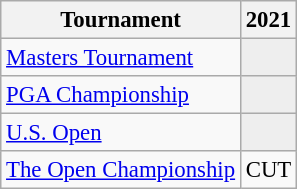<table class="wikitable" style="font-size:95%;text-align:center;">
<tr>
<th>Tournament</th>
<th>2021</th>
</tr>
<tr>
<td align=left><a href='#'>Masters Tournament</a></td>
<td style="background:#eeeeee;"></td>
</tr>
<tr>
<td align=left><a href='#'>PGA Championship</a></td>
<td style="background:#eeeeee;"></td>
</tr>
<tr>
<td align=left><a href='#'>U.S. Open</a></td>
<td style="background:#eeeeee;"></td>
</tr>
<tr>
<td align=left><a href='#'>The Open Championship</a></td>
<td>CUT</td>
</tr>
</table>
